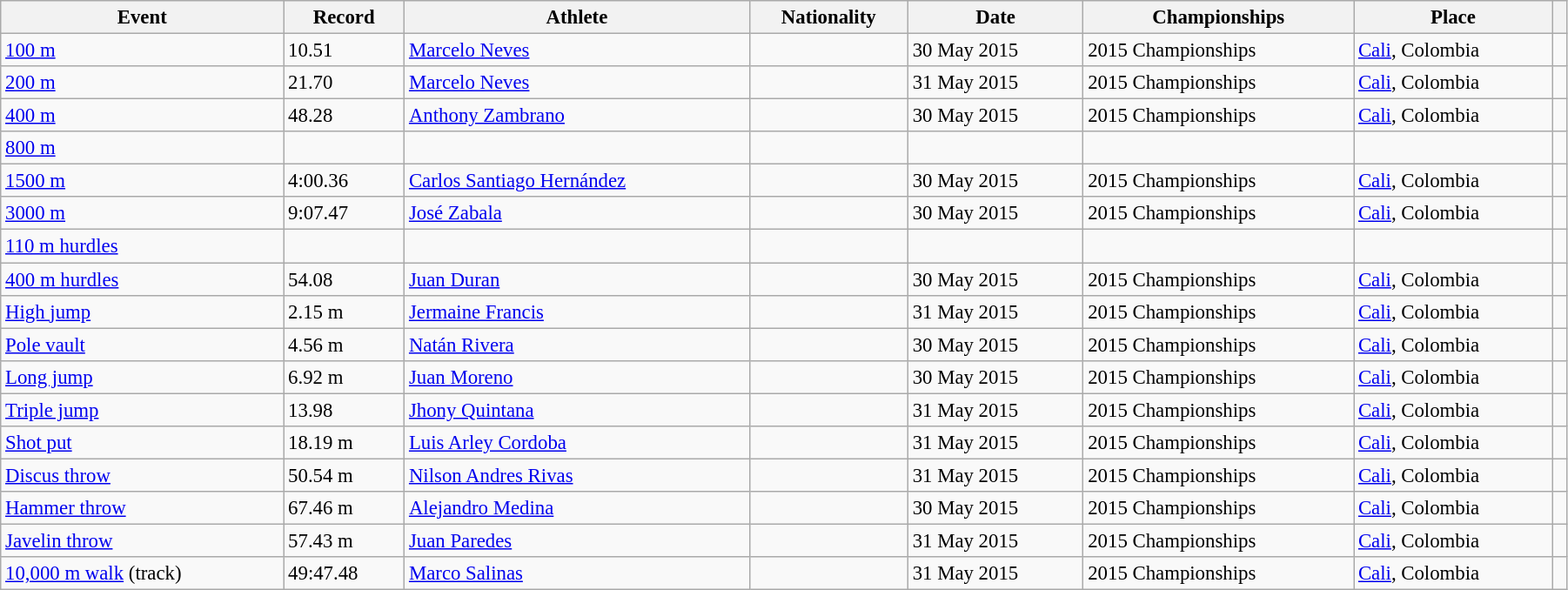<table class="wikitable" style="font-size:95%; width: 95%;">
<tr>
<th>Event</th>
<th>Record</th>
<th>Athlete</th>
<th>Nationality</th>
<th>Date</th>
<th>Championships</th>
<th>Place</th>
<th></th>
</tr>
<tr>
<td><a href='#'>100 m</a></td>
<td>10.51 </td>
<td><a href='#'>Marcelo Neves</a></td>
<td></td>
<td>30 May 2015</td>
<td>2015 Championships</td>
<td> <a href='#'>Cali</a>, Colombia</td>
<td></td>
</tr>
<tr>
<td><a href='#'>200 m</a></td>
<td>21.70 </td>
<td><a href='#'>Marcelo Neves</a></td>
<td></td>
<td>31 May 2015</td>
<td>2015 Championships</td>
<td> <a href='#'>Cali</a>, Colombia</td>
<td></td>
</tr>
<tr>
<td><a href='#'>400 m</a></td>
<td>48.28</td>
<td><a href='#'>Anthony Zambrano</a></td>
<td></td>
<td>30 May 2015</td>
<td>2015 Championships</td>
<td> <a href='#'>Cali</a>, Colombia</td>
<td></td>
</tr>
<tr>
<td><a href='#'>800 m</a></td>
<td></td>
<td></td>
<td></td>
<td></td>
<td></td>
<td></td>
</tr>
<tr>
<td><a href='#'>1500 m</a></td>
<td>4:00.36</td>
<td><a href='#'>Carlos Santiago Hernández</a></td>
<td></td>
<td>30 May 2015</td>
<td>2015 Championships</td>
<td> <a href='#'>Cali</a>, Colombia</td>
<td></td>
</tr>
<tr>
<td><a href='#'>3000 m</a></td>
<td>9:07.47</td>
<td><a href='#'>José Zabala</a></td>
<td></td>
<td>30 May 2015</td>
<td>2015 Championships</td>
<td> <a href='#'>Cali</a>, Colombia</td>
<td></td>
</tr>
<tr>
<td><a href='#'>110 m hurdles</a></td>
<td></td>
<td></td>
<td></td>
<td></td>
<td></td>
<td></td>
</tr>
<tr>
<td><a href='#'>400 m hurdles</a></td>
<td>54.08</td>
<td><a href='#'>Juan Duran</a></td>
<td></td>
<td>30 May 2015</td>
<td>2015 Championships</td>
<td> <a href='#'>Cali</a>, Colombia</td>
<td></td>
</tr>
<tr>
<td><a href='#'>High jump</a></td>
<td>2.15 m</td>
<td><a href='#'>Jermaine Francis</a></td>
<td></td>
<td>31 May 2015</td>
<td>2015 Championships</td>
<td> <a href='#'>Cali</a>, Colombia</td>
<td></td>
</tr>
<tr>
<td><a href='#'>Pole vault</a></td>
<td>4.56 m</td>
<td><a href='#'>Natán Rivera</a></td>
<td></td>
<td>30 May 2015</td>
<td>2015 Championships</td>
<td> <a href='#'>Cali</a>, Colombia</td>
<td></td>
</tr>
<tr>
<td><a href='#'>Long jump</a></td>
<td>6.92 m</td>
<td><a href='#'>Juan Moreno</a></td>
<td></td>
<td>30 May 2015</td>
<td>2015 Championships</td>
<td> <a href='#'>Cali</a>, Colombia</td>
<td></td>
</tr>
<tr>
<td><a href='#'>Triple jump</a></td>
<td>13.98 </td>
<td><a href='#'>Jhony Quintana</a></td>
<td></td>
<td>31 May 2015</td>
<td>2015 Championships</td>
<td> <a href='#'>Cali</a>, Colombia</td>
<td></td>
</tr>
<tr>
<td><a href='#'>Shot put</a></td>
<td>18.19 m</td>
<td><a href='#'>Luis Arley Cordoba</a></td>
<td></td>
<td>31 May 2015</td>
<td>2015 Championships</td>
<td> <a href='#'>Cali</a>, Colombia</td>
<td></td>
</tr>
<tr>
<td><a href='#'>Discus throw</a></td>
<td>50.54 m</td>
<td><a href='#'>Nilson Andres Rivas</a></td>
<td></td>
<td>31 May 2015</td>
<td>2015 Championships</td>
<td> <a href='#'>Cali</a>, Colombia</td>
<td></td>
</tr>
<tr>
<td><a href='#'>Hammer throw</a></td>
<td>67.46 m</td>
<td><a href='#'>Alejandro Medina</a></td>
<td></td>
<td>30 May 2015</td>
<td>2015 Championships</td>
<td> <a href='#'>Cali</a>, Colombia</td>
<td></td>
</tr>
<tr>
<td><a href='#'>Javelin throw</a></td>
<td>57.43 m</td>
<td><a href='#'>Juan Paredes</a></td>
<td></td>
<td>31 May 2015</td>
<td>2015 Championships</td>
<td> <a href='#'>Cali</a>, Colombia</td>
<td></td>
</tr>
<tr>
<td><a href='#'>10,000 m walk</a> (track)</td>
<td>49:47.48</td>
<td><a href='#'>Marco Salinas</a></td>
<td></td>
<td>31 May 2015</td>
<td>2015 Championships</td>
<td> <a href='#'>Cali</a>, Colombia</td>
<td></td>
</tr>
</table>
